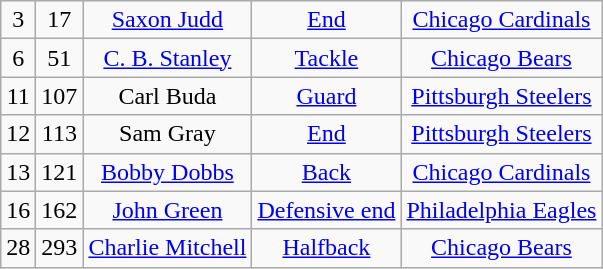<table class="wikitable" style="text-align:center">
<tr>
<td>3</td>
<td>17</td>
<td><a href='#'>Saxon Judd</a></td>
<td><a href='#'>End</a></td>
<td><a href='#'>Chicago Cardinals</a></td>
</tr>
<tr>
<td>6</td>
<td>51</td>
<td><a href='#'>C. B. Stanley</a></td>
<td><a href='#'>Tackle</a></td>
<td><a href='#'>Chicago Bears</a></td>
</tr>
<tr>
<td>11</td>
<td>107</td>
<td>Carl Buda</td>
<td><a href='#'>Guard</a></td>
<td><a href='#'>Pittsburgh Steelers</a></td>
</tr>
<tr>
<td>12</td>
<td>113</td>
<td>Sam Gray</td>
<td><a href='#'>End</a></td>
<td><a href='#'>Pittsburgh Steelers</a></td>
</tr>
<tr>
<td>13</td>
<td>121</td>
<td><a href='#'>Bobby Dobbs</a></td>
<td><a href='#'>Back</a></td>
<td><a href='#'>Chicago Cardinals</a></td>
</tr>
<tr>
<td>16</td>
<td>162</td>
<td><a href='#'>John Green</a></td>
<td><a href='#'>Defensive end</a></td>
<td><a href='#'>Philadelphia Eagles</a></td>
</tr>
<tr>
<td>28</td>
<td>293</td>
<td><a href='#'>Charlie Mitchell</a></td>
<td><a href='#'>Halfback</a></td>
<td><a href='#'>Chicago Bears</a></td>
</tr>
</table>
